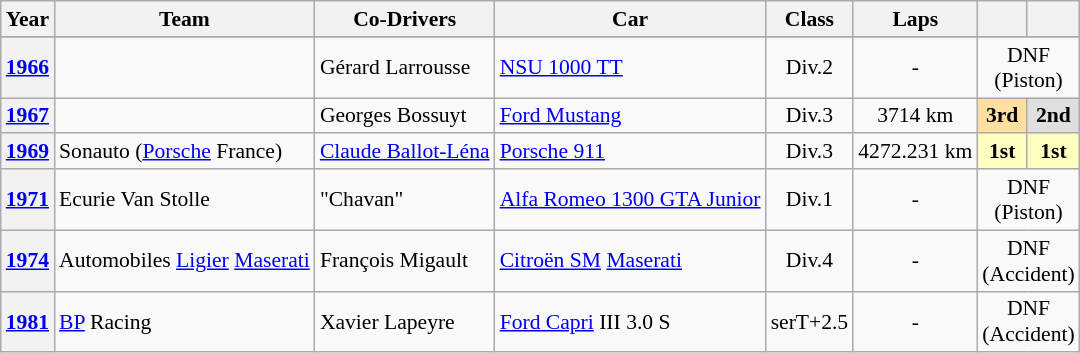<table class="wikitable" style="text-align:center; font-size:90%">
<tr>
<th>Year</th>
<th>Team</th>
<th>Co-Drivers</th>
<th>Car</th>
<th>Class</th>
<th>Laps</th>
<th></th>
<th></th>
</tr>
<tr>
</tr>
<tr>
<th><a href='#'>1966</a></th>
<td align=left></td>
<td align=left> Gérard Larrousse</td>
<td align=left><a href='#'>NSU 1000 TT</a></td>
<td>Div.2</td>
<td>-</td>
<td colspan=2>DNF<br>(Piston)</td>
</tr>
<tr>
<th><a href='#'>1967</a></th>
<td align=left></td>
<td align=left> Georges Bossuyt</td>
<td align=left><a href='#'>Ford Mustang</a></td>
<td>Div.3</td>
<td>3714 km</td>
<td style="background:#ffdf9f;"><strong>3rd</strong></td>
<td style="background:#dfdfdf;"><strong>2nd</strong></td>
</tr>
<tr>
<th><a href='#'>1969</a></th>
<td align=left> Sonauto (<a href='#'>Porsche</a> France)</td>
<td align=left> <a href='#'>Claude Ballot-Léna</a></td>
<td align=left><a href='#'>Porsche 911</a></td>
<td>Div.3</td>
<td>4272.231 km</td>
<td style="background:#ffffbf;"><strong>1st</strong></td>
<td style="background:#ffffbf;"><strong>1st</strong></td>
</tr>
<tr>
<th><a href='#'>1971</a></th>
<td align=left>Ecurie Van Stolle</td>
<td align=left> "Chavan"</td>
<td align=left><a href='#'>Alfa Romeo 1300 GTA Junior</a></td>
<td>Div.1</td>
<td>-</td>
<td colspan=2>DNF<br>(Piston)</td>
</tr>
<tr>
<th><a href='#'>1974</a></th>
<td align=left> Automobiles <a href='#'>Ligier</a> <a href='#'>Maserati</a></td>
<td align=left> François Migault</td>
<td align=left><a href='#'>Citroën SM</a> <a href='#'>Maserati</a></td>
<td>Div.4</td>
<td>-</td>
<td colspan=2>DNF<br>(Accident)</td>
</tr>
<tr>
<th><a href='#'>1981</a></th>
<td align=left><a href='#'>BP</a> Racing</td>
<td align=left> Xavier Lapeyre</td>
<td align=left><a href='#'>Ford Capri</a> III 3.0 S</td>
<td>serT+2.5</td>
<td>-</td>
<td colspan=2>DNF<br>(Accident)</td>
</tr>
</table>
